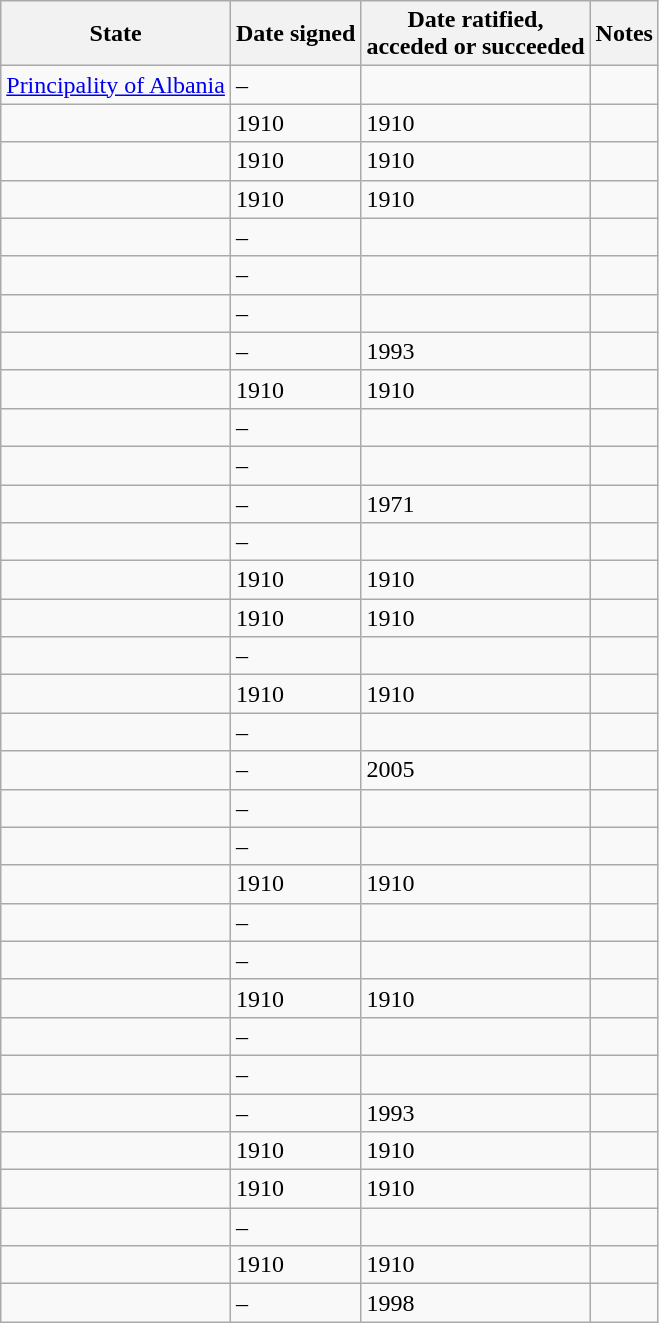<table class="wikitable sortable">
<tr>
<th>State</th>
<th>Date signed</th>
<th>Date ratified,<br>acceded or succeeded</th>
<th>Notes</th>
</tr>
<tr>
<td> <a href='#'>Principality of Albania</a></td>
<td>–</td>
<td></td>
<td></td>
</tr>
<tr>
<td></td>
<td>1910</td>
<td>1910</td>
<td></td>
</tr>
<tr>
<td></td>
<td>1910</td>
<td>1910</td>
<td></td>
</tr>
<tr>
<td></td>
<td>1910</td>
<td>1910</td>
<td></td>
</tr>
<tr>
<td></td>
<td>–</td>
<td></td>
<td></td>
</tr>
<tr>
<td></td>
<td>–</td>
<td></td>
<td></td>
</tr>
<tr>
<td></td>
<td>–</td>
<td></td>
<td></td>
</tr>
<tr>
<td></td>
<td>–</td>
<td>1993</td>
<td></td>
</tr>
<tr>
<td></td>
<td>1910</td>
<td>1910</td>
<td></td>
</tr>
<tr>
<td></td>
<td>–</td>
<td></td>
<td></td>
</tr>
<tr>
<td></td>
<td>–</td>
<td></td>
<td></td>
</tr>
<tr>
<td></td>
<td>–</td>
<td>1971</td>
<td></td>
</tr>
<tr>
<td></td>
<td>–</td>
<td></td>
<td></td>
</tr>
<tr>
<td></td>
<td>1910</td>
<td>1910</td>
<td></td>
</tr>
<tr>
<td></td>
<td>1910</td>
<td>1910</td>
<td></td>
</tr>
<tr>
<td></td>
<td>–</td>
<td></td>
<td></td>
</tr>
<tr>
<td></td>
<td>1910</td>
<td>1910</td>
<td></td>
</tr>
<tr>
<td></td>
<td>–</td>
<td></td>
<td></td>
</tr>
<tr>
<td></td>
<td>–</td>
<td>2005</td>
<td></td>
</tr>
<tr>
<td></td>
<td>–</td>
<td></td>
<td></td>
</tr>
<tr>
<td></td>
<td>–</td>
<td></td>
<td></td>
</tr>
<tr>
<td></td>
<td>1910</td>
<td>1910</td>
<td></td>
</tr>
<tr>
<td></td>
<td>–</td>
<td></td>
<td></td>
</tr>
<tr>
<td></td>
<td>–</td>
<td></td>
<td></td>
</tr>
<tr>
<td></td>
<td>1910</td>
<td>1910</td>
<td></td>
</tr>
<tr>
<td></td>
<td>–</td>
<td></td>
<td></td>
</tr>
<tr>
<td></td>
<td>–</td>
<td></td>
<td></td>
</tr>
<tr>
<td></td>
<td>–</td>
<td>1993</td>
<td></td>
</tr>
<tr>
<td></td>
<td>1910</td>
<td>1910</td>
<td></td>
</tr>
<tr>
<td></td>
<td>1910</td>
<td>1910</td>
<td></td>
</tr>
<tr>
<td></td>
<td>–</td>
<td></td>
<td></td>
</tr>
<tr>
<td></td>
<td>1910</td>
<td>1910</td>
<td></td>
</tr>
<tr>
<td></td>
<td>–</td>
<td>1998</td>
<td></td>
</tr>
</table>
